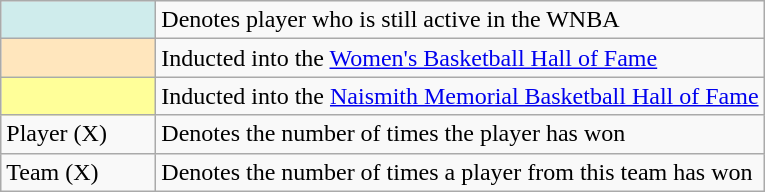<table class="wikitable">
<tr>
<td style="background-color:#CFECEC; border:1px solid #aaaaaa; width:6em"></td>
<td>Denotes player who is still active in the WNBA</td>
</tr>
<tr>
<td style="background-color:#FFE6BD; border:1px solid #aaaaaa; width:6em"></td>
<td>Inducted into the <a href='#'>Women's Basketball Hall of Fame</a></td>
</tr>
<tr>
<td style="background-color:#FFFF99; border:1px solid #aaaaaa; width:6em"></td>
<td>Inducted into the <a href='#'>Naismith Memorial Basketball Hall of Fame</a></td>
</tr>
<tr>
<td>Player (X)</td>
<td>Denotes the number of times the player has won</td>
</tr>
<tr>
<td>Team (X)</td>
<td>Denotes the number of times a player from this team has won</td>
</tr>
</table>
